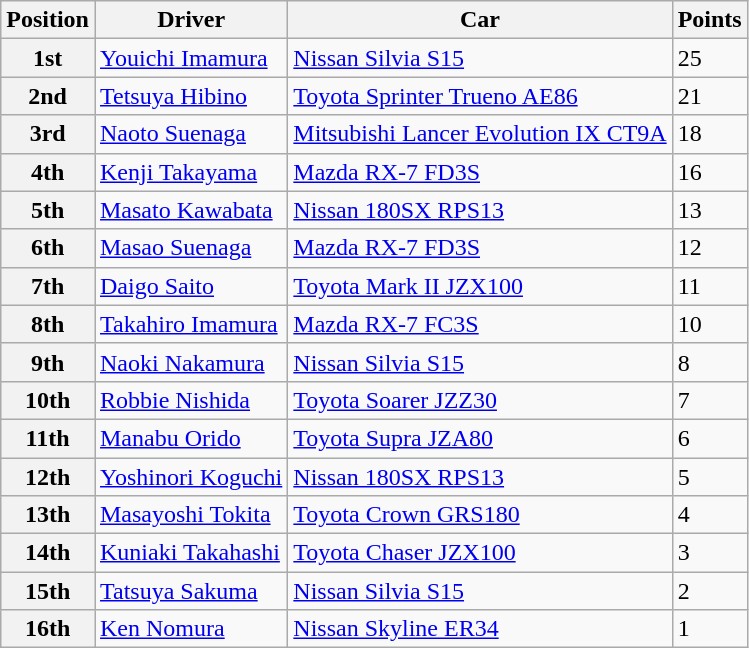<table class="wikitable">
<tr>
<th>Position</th>
<th>Driver</th>
<th>Car</th>
<th>Points</th>
</tr>
<tr>
<th>1st</th>
<td><a href='#'>Youichi Imamura</a></td>
<td><a href='#'>Nissan Silvia S15</a></td>
<td>25</td>
</tr>
<tr>
<th>2nd</th>
<td><a href='#'>Tetsuya Hibino</a></td>
<td><a href='#'>Toyota Sprinter Trueno AE86</a></td>
<td>21</td>
</tr>
<tr>
<th>3rd</th>
<td><a href='#'>Naoto Suenaga</a></td>
<td><a href='#'>Mitsubishi Lancer Evolution IX CT9A</a></td>
<td>18</td>
</tr>
<tr>
<th>4th</th>
<td><a href='#'>Kenji Takayama</a></td>
<td><a href='#'>Mazda RX-7 FD3S</a></td>
<td>16</td>
</tr>
<tr>
<th>5th</th>
<td><a href='#'>Masato Kawabata</a></td>
<td><a href='#'>Nissan 180SX RPS13</a></td>
<td>13</td>
</tr>
<tr>
<th>6th</th>
<td><a href='#'>Masao Suenaga</a></td>
<td><a href='#'>Mazda RX-7 FD3S</a></td>
<td>12</td>
</tr>
<tr>
<th>7th</th>
<td><a href='#'>Daigo Saito</a></td>
<td><a href='#'>Toyota Mark II JZX100</a></td>
<td>11</td>
</tr>
<tr>
<th>8th</th>
<td><a href='#'>Takahiro Imamura</a></td>
<td><a href='#'>Mazda RX-7 FC3S</a></td>
<td>10</td>
</tr>
<tr>
<th>9th</th>
<td><a href='#'>Naoki Nakamura</a></td>
<td><a href='#'>Nissan Silvia S15</a></td>
<td>8</td>
</tr>
<tr>
<th>10th</th>
<td><a href='#'>Robbie Nishida</a></td>
<td><a href='#'>Toyota Soarer JZZ30</a></td>
<td>7</td>
</tr>
<tr>
<th>11th</th>
<td><a href='#'>Manabu Orido</a></td>
<td><a href='#'>Toyota Supra JZA80</a></td>
<td>6</td>
</tr>
<tr>
<th>12th</th>
<td><a href='#'>Yoshinori Koguchi</a></td>
<td><a href='#'>Nissan 180SX RPS13</a></td>
<td>5</td>
</tr>
<tr>
<th>13th</th>
<td><a href='#'>Masayoshi Tokita</a></td>
<td><a href='#'>Toyota Crown GRS180</a></td>
<td>4</td>
</tr>
<tr>
<th>14th</th>
<td><a href='#'>Kuniaki Takahashi</a></td>
<td><a href='#'>Toyota Chaser JZX100</a></td>
<td>3</td>
</tr>
<tr>
<th>15th</th>
<td><a href='#'>Tatsuya Sakuma</a></td>
<td><a href='#'>Nissan Silvia S15</a></td>
<td>2</td>
</tr>
<tr>
<th>16th</th>
<td><a href='#'>Ken Nomura</a></td>
<td><a href='#'>Nissan Skyline ER34</a></td>
<td>1</td>
</tr>
</table>
